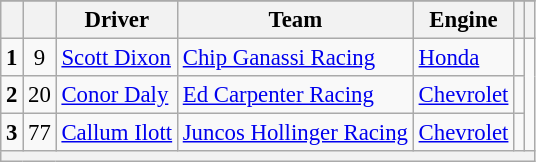<table class="wikitable" style="font-size:95%;">
<tr>
</tr>
<tr>
<th></th>
<th></th>
<th>Driver</th>
<th>Team</th>
<th>Engine</th>
<th></th>
<th></th>
</tr>
<tr>
<td style="text-align:center;"><strong>1</strong></td>
<td style="text-align:center;">9</td>
<td> <a href='#'>Scott Dixon</a></td>
<td><a href='#'>Chip Ganassi Racing</a></td>
<td><a href='#'>Honda</a></td>
<td></td>
</tr>
<tr>
<td style="text-align:center;"><strong>2</strong></td>
<td style="text-align:center;">20</td>
<td> <a href='#'>Conor Daly</a></td>
<td><a href='#'>Ed Carpenter Racing</a></td>
<td><a href='#'>Chevrolet</a></td>
<td></td>
</tr>
<tr>
<td style="text-align:center;"><strong>3</strong></td>
<td style="text-align:center;">77</td>
<td> <a href='#'>Callum Ilott</a> </td>
<td><a href='#'>Juncos Hollinger Racing</a></td>
<td><a href='#'>Chevrolet</a></td>
<td></td>
</tr>
<tr>
<th colspan=7></th>
</tr>
</table>
